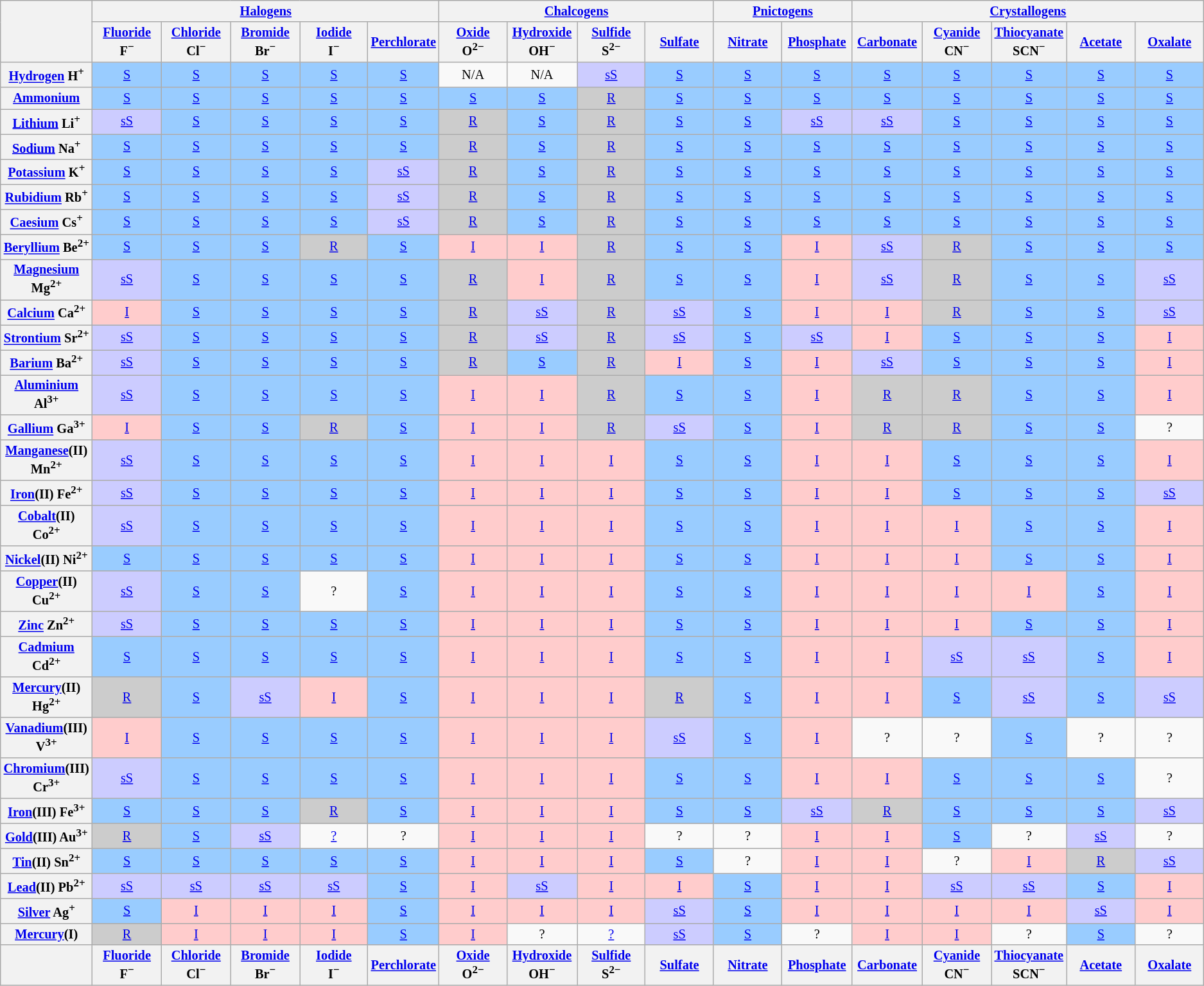<table class="wikitable" style="font-size:85%">
<tr>
<th rowspan="2"></th>
<th colspan="5"><a href='#'>Halogens</a></th>
<th colspan="4"><a href='#'>Chalcogens</a></th>
<th colspan="2"><a href='#'>Pnictogens</a></th>
<th colspan="5"><a href='#'>Crystallogens</a></th>
</tr>
<tr>
<th><a href='#'>Fluoride</a><br>F<sup>−</sup></th>
<th><a href='#'>Chloride</a><br>Cl<sup>−</sup></th>
<th><a href='#'>Bromide</a><br>Br<sup>−</sup></th>
<th><a href='#'>Iodide</a><br>I<sup>−</sup></th>
<th><a href='#'>Perchlorate</a><br></th>
<th><a href='#'>Oxide</a><br>O<sup>2−</sup></th>
<th><a href='#'>Hydroxide</a><br>OH<sup>−</sup></th>
<th><a href='#'>Sulfide</a><br>S<sup>2−</sup></th>
<th><a href='#'>Sulfate</a><br></th>
<th><a href='#'>Nitrate</a><br></th>
<th><a href='#'>Phosphate</a><br></th>
<th><a href='#'>Carbonate</a><br></th>
<th><a href='#'>Cyanide</a><br>CN<sup>−</sup></th>
<th><a href='#'>Thiocyanate</a><br>SCN<sup>−</sup></th>
<th><a href='#'>Acetate</a><br></th>
<th><a href='#'>Oxalate</a><br></th>
</tr>
<tr align="center">
<th><a href='#'>Hydrogen</a> H<sup>+</sup></th>
<td bgcolor="#99CCFF"><a href='#'>S</a></td>
<td bgcolor="#99CCFF"><a href='#'>S</a></td>
<td bgcolor="#99CCFF"><a href='#'>S</a></td>
<td bgcolor="#99CCFF"><a href='#'>S</a></td>
<td bgcolor="#99CCFF"><a href='#'>S</a></td>
<td>N/A</td>
<td>N/A</td>
<td bgcolor="#CCCCFF"><a href='#'>sS</a></td>
<td bgcolor="#99CCFF"><a href='#'>S</a></td>
<td bgcolor="#99CCFF"><a href='#'>S</a></td>
<td bgcolor="#99CCFF"><a href='#'>S</a></td>
<td bgcolor="#99CCFF"><a href='#'>S</a></td>
<td bgcolor="#99CCFF"><a href='#'>S</a></td>
<td bgcolor="#99CCFF"><a href='#'>S</a></td>
<td bgcolor="#99CCFF"><a href='#'>S</a></td>
<td bgcolor="#99CCFF"><a href='#'>S</a></td>
</tr>
<tr align="center">
<th><a href='#'>Ammonium</a> </th>
<td bgcolor="#99CCFF"><a href='#'>S</a></td>
<td bgcolor="#99CCFF"><a href='#'>S</a></td>
<td bgcolor="#99CCFF"><a href='#'>S</a></td>
<td bgcolor="#99CCFF"><a href='#'>S</a></td>
<td bgcolor="#99CCFF"><a href='#'>S</a></td>
<td bgcolor="#99CCFF"><a href='#'>S</a></td>
<td bgcolor="#99CCFF"><a href='#'>S</a></td>
<td bgcolor="#CCCCCC"><a href='#'>R</a></td>
<td bgcolor="#99CCFF"><a href='#'>S</a></td>
<td bgcolor="#99CCFF"><a href='#'>S</a></td>
<td bgcolor="#99CCFF"><a href='#'>S</a></td>
<td bgcolor="#99CCFF"><a href='#'>S</a></td>
<td bgcolor="#99CCFF"><a href='#'>S</a></td>
<td bgcolor="#99CCFF"><a href='#'>S</a></td>
<td bgcolor="#99CCFF"><a href='#'>S</a></td>
<td bgcolor="#99CCFF"><a href='#'>S</a></td>
</tr>
<tr align="center">
<th><a href='#'>Lithium</a> Li<sup>+</sup></th>
<td bgcolor="#CCCCFF"><a href='#'>sS</a></td>
<td bgcolor="#99CCFF"><a href='#'>S</a></td>
<td bgcolor="#99CCFF"><a href='#'>S</a></td>
<td bgcolor="#99CCFF"><a href='#'>S</a></td>
<td bgcolor="#99CCFF"><a href='#'>S</a></td>
<td bgcolor="#CCCCCC"><a href='#'>R</a></td>
<td bgcolor="#99CCFF"><a href='#'>S</a></td>
<td bgcolor="#CCCCCC"><a href='#'>R</a></td>
<td bgcolor="#99CCFF"><a href='#'>S</a></td>
<td bgcolor="#99CCFF"><a href='#'>S</a></td>
<td bgcolor="#CCCCFF"><a href='#'>sS</a></td>
<td bgcolor="#CCCCFF"><a href='#'>sS</a></td>
<td bgcolor="#99CCFF"><a href='#'>S</a></td>
<td bgcolor="#99CCFF"><a href='#'>S</a></td>
<td bgcolor="#99CCFF"><a href='#'>S</a></td>
<td bgcolor="#99CCFF"><a href='#'>S</a></td>
</tr>
<tr align="center">
<th><a href='#'>Sodium</a> Na<sup>+</sup></th>
<td bgcolor="#99CCFF"><a href='#'>S</a></td>
<td bgcolor="#99CCFF"><a href='#'>S</a></td>
<td bgcolor="#99CCFF"><a href='#'>S</a></td>
<td bgcolor="#99CCFF"><a href='#'>S</a></td>
<td bgcolor="#99CCFF"><a href='#'>S</a></td>
<td bgcolor="#CCCCCC"><a href='#'>R</a></td>
<td bgcolor="#99CCFF"><a href='#'>S</a></td>
<td bgcolor="#CCCCCC"><a href='#'>R</a></td>
<td bgcolor="#99CCFF"><a href='#'>S</a></td>
<td bgcolor="#99CCFF"><a href='#'>S</a></td>
<td bgcolor="#99CCFF"><a href='#'>S</a></td>
<td bgcolor="#99CCFF"><a href='#'>S</a></td>
<td bgcolor="#99CCFF"><a href='#'>S</a></td>
<td bgcolor="#99CCFF"><a href='#'>S</a></td>
<td bgcolor="#99CCFF"><a href='#'>S</a></td>
<td bgcolor="#99CCFF"><a href='#'>S</a></td>
</tr>
<tr align="center">
<th><a href='#'>Potassium</a> K<sup>+</sup></th>
<td bgcolor="#99CCFF"><a href='#'>S</a></td>
<td bgcolor="#99CCFF"><a href='#'>S</a></td>
<td bgcolor="#99CCFF"><a href='#'>S</a></td>
<td bgcolor="#99CCFF"><a href='#'>S</a></td>
<td bgcolor="#CCCCFF"><a href='#'>sS</a></td>
<td bgcolor="#CCCCCC"><a href='#'>R</a></td>
<td bgcolor="#99CCFF"><a href='#'>S</a></td>
<td bgcolor="#CCCCCC"><a href='#'>R</a></td>
<td bgcolor="#99CCFF"><a href='#'>S</a></td>
<td bgcolor="#99CCFF"><a href='#'>S</a></td>
<td bgcolor="#99CCFF"><a href='#'>S</a></td>
<td bgcolor="#99CCFF"><a href='#'>S</a></td>
<td bgcolor="#99CCFF"><a href='#'>S</a></td>
<td bgcolor="#99CCFF"><a href='#'>S</a></td>
<td bgcolor="#99CCFF"><a href='#'>S</a></td>
<td bgcolor="#99CCFF"><a href='#'>S</a></td>
</tr>
<tr align="center">
<th><a href='#'>Rubidium</a> Rb<sup>+</sup></th>
<td bgcolor="#99CCFF"><a href='#'>S</a></td>
<td bgcolor="#99CCFF"><a href='#'>S</a></td>
<td bgcolor="#99CCFF"><a href='#'>S</a></td>
<td bgcolor="#99CCFF"><a href='#'>S</a></td>
<td bgcolor="#CCCCFF"><a href='#'>sS</a></td>
<td bgcolor="#CCCCCC"><a href='#'>R</a></td>
<td bgcolor="#99CCFF"><a href='#'>S</a></td>
<td bgcolor="#CCCCCC"><a href='#'>R</a></td>
<td bgcolor="#99CCFF"><a href='#'>S</a></td>
<td bgcolor="#99CCFF"><a href='#'>S</a></td>
<td bgcolor="#99CCFF"><a href='#'>S</a></td>
<td bgcolor="#99CCFF"><a href='#'>S</a></td>
<td bgcolor="#99CCFF"><a href='#'>S</a></td>
<td bgcolor="#99CCFF"><a href='#'>S</a></td>
<td bgcolor="#99CCFF"><a href='#'>S</a></td>
<td bgcolor="#99CCFF"><a href='#'>S</a></td>
</tr>
<tr align="center">
<th><a href='#'>Caesium</a> Cs<sup>+</sup></th>
<td bgcolor="#99CCFF"><a href='#'>S</a></td>
<td bgcolor="#99CCFF"><a href='#'>S</a></td>
<td bgcolor="#99CCFF"><a href='#'>S</a></td>
<td bgcolor="#99CCFF"><a href='#'>S</a></td>
<td bgcolor="#CCCCFF"><a href='#'>sS</a></td>
<td bgcolor="#CCCCCC"><a href='#'>R</a></td>
<td bgcolor="#99CCFF"><a href='#'>S</a></td>
<td bgcolor="#CCCCCC"><a href='#'>R</a></td>
<td bgcolor="#99CCFF"><a href='#'>S</a></td>
<td bgcolor="#99CCFF"><a href='#'>S</a></td>
<td bgcolor="#99CCFF"><a href='#'>S</a></td>
<td bgcolor="#99CCFF"><a href='#'>S</a></td>
<td bgcolor="#99CCFF"><a href='#'>S</a></td>
<td bgcolor="#99CCFF"><a href='#'>S</a></td>
<td bgcolor="#99CCFF"><a href='#'>S</a></td>
<td bgcolor="#99CCFF"><a href='#'>S</a></td>
</tr>
<tr align="center">
<th><a href='#'>Beryllium</a> Be<sup>2+</sup></th>
<td bgcolor="#99CCFF"><a href='#'>S</a></td>
<td bgcolor="#99CCFF"><a href='#'>S</a></td>
<td bgcolor="#99CCFF"><a href='#'>S</a></td>
<td bgcolor="#CCCCCC"><a href='#'>R</a></td>
<td bgcolor="#99CCFF"><a href='#'>S</a></td>
<td bgcolor="#FFCCCC"><a href='#'>I</a></td>
<td bgcolor="#FFCCCC"><a href='#'>I</a></td>
<td bgcolor="#CCCCCC"><a href='#'>R</a></td>
<td bgcolor="#99CCFF"><a href='#'>S</a></td>
<td bgcolor="#99CCFF"><a href='#'>S</a></td>
<td bgcolor="#FFCCCC"><a href='#'>I</a></td>
<td bgcolor="#CCCCFF"><a href='#'>sS</a></td>
<td bgcolor="#CCCCCC"><a href='#'>R</a></td>
<td bgcolor="#99CCFF"><a href='#'>S</a></td>
<td bgcolor="#99CCFF"><a href='#'>S</a></td>
<td bgcolor="#99CCFF"><a href='#'>S</a></td>
</tr>
<tr align="center">
<th><a href='#'>Magnesium</a> Mg<sup>2+</sup></th>
<td bgcolor="#CCCCFF"><a href='#'>sS</a></td>
<td bgcolor="#99CCFF"><a href='#'>S</a></td>
<td bgcolor="#99CCFF"><a href='#'>S</a></td>
<td bgcolor="#99CCFF"><a href='#'>S</a></td>
<td bgcolor="#99CCFF"><a href='#'>S</a></td>
<td bgcolor="#CCCCCC"><a href='#'>R</a></td>
<td bgcolor="#FFCCCC"><a href='#'>I</a></td>
<td bgcolor="#CCCCCC"><a href='#'>R</a></td>
<td bgcolor="#99CCFF"><a href='#'>S</a></td>
<td bgcolor="#99CCFF"><a href='#'>S</a></td>
<td bgcolor="#FFCCCC"><a href='#'>I</a></td>
<td bgcolor="#CCCCFF"><a href='#'>sS</a></td>
<td bgcolor="#CCCCCC"><a href='#'>R</a></td>
<td bgcolor="#99CCFF"><a href='#'>S</a></td>
<td bgcolor="#99CCFF"><a href='#'>S</a></td>
<td bgcolor="#CCCCFF"><a href='#'>sS</a></td>
</tr>
<tr align="center">
<th><a href='#'>Calcium</a> Ca<sup>2+</sup></th>
<td bgcolor="#FFCCCC"><a href='#'>I</a></td>
<td bgcolor="#99CCFF"><a href='#'>S</a></td>
<td bgcolor="#99CCFF"><a href='#'>S</a></td>
<td bgcolor="#99CCFF"><a href='#'>S</a></td>
<td bgcolor="#99CCFF"><a href='#'>S</a></td>
<td bgcolor="#CCCCCC"><a href='#'>R</a></td>
<td bgcolor="#CCCCFF"><a href='#'>sS</a></td>
<td bgcolor="#CCCCCC"><a href='#'>R</a></td>
<td bgcolor="#CCCCFF"><a href='#'>sS</a></td>
<td bgcolor="#99CCFF"><a href='#'>S</a></td>
<td bgcolor="#FFCCCC"><a href='#'>I</a></td>
<td bgcolor="#FFCCCC"><a href='#'>I</a></td>
<td bgcolor="#CCCCCC"><a href='#'>R</a></td>
<td bgcolor="#99CCFF"><a href='#'>S</a></td>
<td bgcolor="#99CCFF"><a href='#'>S</a></td>
<td bgcolor="#CCCCFF"><a href='#'>sS</a></td>
</tr>
<tr align="center">
<th><a href='#'>Strontium</a> Sr<sup>2+</sup></th>
<td bgcolor="#CCCCFF"><a href='#'>sS</a></td>
<td bgcolor="#99CCFF"><a href='#'>S</a></td>
<td bgcolor="#99CCFF"><a href='#'>S</a></td>
<td bgcolor="#99CCFF"><a href='#'>S</a></td>
<td bgcolor="#99CCFF"><a href='#'>S</a></td>
<td bgcolor="#CCCCCC"><a href='#'>R</a></td>
<td bgcolor="#CCCCFF"><a href='#'>sS</a></td>
<td bgcolor="#CCCCCC"><a href='#'>R</a></td>
<td bgcolor="#CCCCFF"><a href='#'>sS</a></td>
<td bgcolor="#99CCFF"><a href='#'>S</a></td>
<td bgcolor="#CCCCFF"><a href='#'>sS</a></td>
<td bgcolor="#FFCCCC"><a href='#'>I</a></td>
<td bgcolor="#99CCFF"><a href='#'>S</a></td>
<td bgcolor="#99CCFF"><a href='#'>S</a></td>
<td bgcolor="#99CCFF"><a href='#'>S</a></td>
<td bgcolor="#FFCCCC"><a href='#'>I</a></td>
</tr>
<tr align="center">
<th><a href='#'>Barium</a> Ba<sup>2+</sup></th>
<td bgcolor="#CCCCFF"><a href='#'>sS</a></td>
<td bgcolor="#99CCFF"><a href='#'>S</a></td>
<td bgcolor="#99CCFF"><a href='#'>S</a></td>
<td bgcolor="#99CCFF"><a href='#'>S</a></td>
<td bgcolor="#99CCFF"><a href='#'>S</a></td>
<td bgcolor="#CCCCCC"><a href='#'>R</a></td>
<td bgcolor="#99CCFF"><a href='#'>S</a></td>
<td bgcolor="#CCCCCC"><a href='#'>R</a></td>
<td bgcolor="#FFCCCC"><a href='#'>I</a></td>
<td bgcolor="#99CCFF"><a href='#'>S</a></td>
<td bgcolor="#FFCCCC"><a href='#'>I</a></td>
<td bgcolor="#CCCCFF"><a href='#'>sS</a></td>
<td bgcolor="#99CCFF"><a href='#'>S</a></td>
<td bgcolor="#99CCFF"><a href='#'>S</a></td>
<td bgcolor="#99CCFF"><a href='#'>S</a></td>
<td bgcolor="#FFCCCC"><a href='#'>I</a></td>
</tr>
<tr align="center">
<th><a href='#'>Aluminium</a> Al<sup>3+</sup></th>
<td bgcolor="#CCCCFF"><a href='#'>sS</a></td>
<td bgcolor="#99CCFF"><a href='#'>S</a></td>
<td bgcolor="#99CCFF"><a href='#'>S</a></td>
<td bgcolor="#99CCFF"><a href='#'>S</a></td>
<td bgcolor="#99CCFF"><a href='#'>S</a></td>
<td bgcolor="#FFCCCC"><a href='#'>I</a></td>
<td bgcolor="#FFCCCC"><a href='#'>I</a></td>
<td bgcolor="#CCCCCC"><a href='#'>R</a></td>
<td bgcolor="#99CCFF"><a href='#'>S</a></td>
<td bgcolor="#99CCFF"><a href='#'>S</a></td>
<td bgcolor="#FFCCCC"><a href='#'>I</a></td>
<td bgcolor="#CCCCCC"><a href='#'>R</a></td>
<td bgcolor="#CCCCCC"><a href='#'>R</a></td>
<td bgcolor="#99CCFF"><a href='#'>S</a></td>
<td bgcolor="#99CCFF"><a href='#'>S</a></td>
<td bgcolor="#FFCCCC"><a href='#'>I</a></td>
</tr>
<tr align="center">
<th><a href='#'>Gallium</a> Ga<sup>3+</sup></th>
<td bgcolor="#FFCCCC"><a href='#'>I</a></td>
<td bgcolor="#99CCFF"><a href='#'>S</a></td>
<td bgcolor="#99CCFF"><a href='#'>S</a></td>
<td bgcolor="#CCCCCC"><a href='#'>R</a></td>
<td bgcolor="#99CCFF"><a href='#'>S</a></td>
<td bgcolor="#FFCCCC"><a href='#'>I</a></td>
<td bgcolor="#FFCCCC"><a href='#'>I</a></td>
<td bgcolor="#CCCCCC"><a href='#'>R</a></td>
<td bgcolor="#CCCCFF"><a href='#'>sS</a></td>
<td bgcolor="#99CCFF"><a href='#'>S</a></td>
<td bgcolor="#FFCCCC"><a href='#'>I</a></td>
<td bgcolor="#CCCCCC"><a href='#'>R</a></td>
<td bgcolor="#CCCCCC"><a href='#'>R</a></td>
<td bgcolor="#99CCFF"><a href='#'>S</a></td>
<td bgcolor="#99CCFF"><a href='#'>S</a></td>
<td>?</td>
</tr>
<tr align="center">
<th><a href='#'>Manganese</a>(II) Mn<sup>2+</sup></th>
<td bgcolor="#CCCCFF"><a href='#'>sS</a></td>
<td bgcolor="#99CCFF"><a href='#'>S</a></td>
<td bgcolor="#99CCFF"><a href='#'>S</a></td>
<td bgcolor="#99CCFF"><a href='#'>S</a></td>
<td bgcolor="#99CCFF"><a href='#'>S</a></td>
<td bgcolor="#FFCCCC"><a href='#'>I</a></td>
<td bgcolor="#FFCCCC"><a href='#'>I</a></td>
<td bgcolor="#FFCCCC"><a href='#'>I</a></td>
<td bgcolor="#99CCFF"><a href='#'>S</a></td>
<td bgcolor="#99CCFF"><a href='#'>S</a></td>
<td bgcolor="#FFCCCC"><a href='#'>I</a></td>
<td bgcolor="#FFCCCC"><a href='#'>I</a></td>
<td bgcolor="#99CCFF"><a href='#'>S</a></td>
<td bgcolor="#99CCFF"><a href='#'>S</a></td>
<td bgcolor="#99CCFF"><a href='#'>S</a></td>
<td bgcolor="#FFCCCC"><a href='#'>I</a></td>
</tr>
<tr align="center">
<th><a href='#'>Iron</a>(II) Fe<sup>2+</sup></th>
<td bgcolor="#CCCCFF"><a href='#'>sS</a></td>
<td bgcolor="#99CCFF"><a href='#'>S</a></td>
<td bgcolor="#99CCFF"><a href='#'>S</a></td>
<td bgcolor="#99CCFF"><a href='#'>S</a></td>
<td bgcolor="#99CCFF"><a href='#'>S</a></td>
<td bgcolor="#FFCCCC"><a href='#'>I</a></td>
<td bgcolor="#FFCCCC"><a href='#'>I</a></td>
<td bgcolor="#FFCCCC"><a href='#'>I</a></td>
<td bgcolor="#99CCFF"><a href='#'>S</a></td>
<td bgcolor="#99CCFF"><a href='#'>S</a></td>
<td bgcolor="#FFCCCC"><a href='#'>I</a></td>
<td bgcolor="#FFCCCC"><a href='#'>I</a></td>
<td bgcolor="#99CCFF"><a href='#'>S</a></td>
<td bgcolor="#99CCFF"><a href='#'>S</a></td>
<td bgcolor="#99CCFF"><a href='#'>S</a></td>
<td bgcolor="#CCCCFF"><a href='#'>sS</a></td>
</tr>
<tr align="center">
<th><a href='#'>Cobalt</a>(II) Co<sup>2+</sup></th>
<td bgcolor="#CCCCFF"><a href='#'>sS</a></td>
<td bgcolor="#99CCFF"><a href='#'>S</a></td>
<td bgcolor="#99CCFF"><a href='#'>S</a></td>
<td bgcolor="#99CCFF"><a href='#'>S</a></td>
<td bgcolor="#99CCFF"><a href='#'>S</a></td>
<td bgcolor="#FFCCCC"><a href='#'>I</a></td>
<td bgcolor="#FFCCCC"><a href='#'>I</a></td>
<td bgcolor="#FFCCCC"><a href='#'>I</a></td>
<td bgcolor="#99CCFF"><a href='#'>S</a></td>
<td bgcolor="#99CCFF"><a href='#'>S</a></td>
<td bgcolor="#FFCCCC"><a href='#'>I</a></td>
<td bgcolor="#FFCCCC"><a href='#'>I</a></td>
<td bgcolor="#FFCCCC"><a href='#'>I</a></td>
<td bgcolor="#99CCFF"><a href='#'>S</a></td>
<td bgcolor="#99CCFF"><a href='#'>S</a></td>
<td bgcolor="#FFCCCC"><a href='#'>I</a></td>
</tr>
<tr align="center">
<th><a href='#'>Nickel</a>(II) Ni<sup>2+</sup></th>
<td bgcolor="#99CCFF"><a href='#'>S</a></td>
<td bgcolor="#99CCFF"><a href='#'>S</a></td>
<td bgcolor="#99CCFF"><a href='#'>S</a></td>
<td bgcolor="#99CCFF"><a href='#'>S</a></td>
<td bgcolor="#99CCFF"><a href='#'>S</a></td>
<td bgcolor="#FFCCCC"><a href='#'>I</a></td>
<td bgcolor="#FFCCCC"><a href='#'>I</a></td>
<td bgcolor="#FFCCCC"><a href='#'>I</a></td>
<td bgcolor="#99CCFF"><a href='#'>S</a></td>
<td bgcolor="#99CCFF"><a href='#'>S</a></td>
<td bgcolor="#FFCCCC"><a href='#'>I</a></td>
<td bgcolor="#FFCCCC"><a href='#'>I</a></td>
<td bgcolor="#FFCCCC"><a href='#'>I</a></td>
<td bgcolor="#99CCFF"><a href='#'>S</a></td>
<td bgcolor="#99CCFF"><a href='#'>S</a></td>
<td bgcolor="#FFCCCC"><a href='#'>I</a></td>
</tr>
<tr align="center">
<th><a href='#'>Copper</a>(II) Cu<sup>2+</sup></th>
<td bgcolor="#CCCCFF"><a href='#'>sS</a></td>
<td bgcolor="#99CCFF"><a href='#'>S</a></td>
<td bgcolor="#99CCFF"><a href='#'>S</a></td>
<td>?</td>
<td bgcolor="#99CCFF"><a href='#'>S</a></td>
<td bgcolor="#FFCCCC"><a href='#'>I</a></td>
<td bgcolor="#FFCCCC"><a href='#'>I</a></td>
<td bgcolor="#FFCCCC"><a href='#'>I</a></td>
<td bgcolor="#99CCFF"><a href='#'>S</a></td>
<td bgcolor="#99CCFF"><a href='#'>S</a></td>
<td bgcolor="#FFCCCC"><a href='#'>I</a></td>
<td bgcolor="#FFCCCC"><a href='#'>I</a></td>
<td bgcolor="#FFCCCC"><a href='#'>I</a></td>
<td bgcolor="#FFCCCC"><a href='#'>I</a></td>
<td bgcolor="#99CCFF"><a href='#'>S</a></td>
<td bgcolor="#FFCCCC"><a href='#'>I</a></td>
</tr>
<tr align="center">
<th><a href='#'>Zinc</a> Zn<sup>2+</sup></th>
<td bgcolor="#CCCCFF"><a href='#'>sS</a></td>
<td bgcolor="#99CCFF"><a href='#'>S</a></td>
<td bgcolor="#99CCFF"><a href='#'>S</a></td>
<td bgcolor="#99CCFF"><a href='#'>S</a></td>
<td bgcolor="#99CCFF"><a href='#'>S</a></td>
<td bgcolor="#FFCCCC"><a href='#'>I</a></td>
<td bgcolor="#FFCCCC"><a href='#'>I</a></td>
<td bgcolor="#FFCCCC"><a href='#'>I</a></td>
<td bgcolor="#99CCFF"><a href='#'>S</a></td>
<td bgcolor="#99CCFF"><a href='#'>S</a></td>
<td bgcolor="#FFCCCC"><a href='#'>I</a></td>
<td bgcolor="#FFCCCC"><a href='#'>I</a></td>
<td bgcolor="#FFCCCC"><a href='#'>I</a></td>
<td bgcolor="#99CCFF"><a href='#'>S</a></td>
<td bgcolor="#99CCFF"><a href='#'>S</a></td>
<td bgcolor="#FFCCCC"><a href='#'>I</a></td>
</tr>
<tr align="center">
<th><a href='#'>Cadmium</a> Cd<sup>2+</sup></th>
<td bgcolor="#99CCFF"><a href='#'>S</a></td>
<td bgcolor="#99CCFF"><a href='#'>S</a></td>
<td bgcolor="#99CCFF"><a href='#'>S</a></td>
<td bgcolor="#99CCFF"><a href='#'>S</a></td>
<td bgcolor="#99CCFF"><a href='#'>S</a></td>
<td bgcolor="#FFCCCC"><a href='#'>I</a></td>
<td bgcolor="#FFCCCC"><a href='#'>I</a></td>
<td bgcolor="#FFCCCC"><a href='#'>I</a></td>
<td bgcolor="#99CCFF"><a href='#'>S</a></td>
<td bgcolor="#99CCFF"><a href='#'>S</a></td>
<td bgcolor="#FFCCCC"><a href='#'>I</a></td>
<td bgcolor="#FFCCCC"><a href='#'>I</a></td>
<td bgcolor="#CCCCFF"><a href='#'>sS</a></td>
<td bgcolor="#CCCCFF"><a href='#'>sS</a></td>
<td bgcolor="#99CCFF"><a href='#'>S</a></td>
<td bgcolor="#FFCCCC"><a href='#'>I</a></td>
</tr>
<tr align="center">
<th><a href='#'>Mercury</a>(II) Hg<sup>2+</sup></th>
<td bgcolor="#CCCCCC"><a href='#'>R</a></td>
<td bgcolor="#99CCFF"><a href='#'>S</a></td>
<td bgcolor="#CCCCFF"><a href='#'>sS</a></td>
<td bgcolor="#FFCCCC"><a href='#'>I</a></td>
<td bgcolor="#99CCFF"><a href='#'>S</a></td>
<td bgcolor="#FFCCCC"><a href='#'>I</a></td>
<td bgcolor="#FFCCCC"><a href='#'>I</a></td>
<td bgcolor="#FFCCCC"><a href='#'>I</a></td>
<td bgcolor="#CCCCCC"><a href='#'>R</a></td>
<td bgcolor="#99CCFF"><a href='#'>S</a></td>
<td bgcolor="#FFCCCC"><a href='#'>I</a></td>
<td bgcolor="#FFCCCC"><a href='#'>I</a></td>
<td bgcolor="#99CCFF"><a href='#'>S</a></td>
<td bgcolor="#CCCCFF"><a href='#'>sS</a></td>
<td bgcolor="#99CCFF"><a href='#'>S</a></td>
<td bgcolor="#CCCCFF"><a href='#'>sS</a></td>
</tr>
<tr align="center">
<th><a href='#'>Vanadium</a>(III) V<sup>3+</sup></th>
<td bgcolor="#FFCCCC"><a href='#'>I</a></td>
<td bgcolor="#99CCFF"><a href='#'>S</a></td>
<td bgcolor="#99CCFF"><a href='#'>S</a></td>
<td bgcolor="#99CCFF"><a href='#'>S</a></td>
<td bgcolor="#99CCFF"><a href='#'>S</a></td>
<td bgcolor="#FFCCCC"><a href='#'>I</a></td>
<td bgcolor="#FFCCCC"><a href='#'>I</a></td>
<td bgcolor="#FFCCCC"><a href='#'>I</a></td>
<td bgcolor="#CCCCFF"><a href='#'>sS</a></td>
<td bgcolor="#99CCFF"><a href='#'>S</a></td>
<td bgcolor="#FFCCCC"><a href='#'>I</a></td>
<td>?</td>
<td>?</td>
<td bgcolor="#99CCFF"><a href='#'>S</a></td>
<td>?</td>
<td>?</td>
</tr>
<tr align="center">
<th><a href='#'>Chromium</a>(III) Cr<sup>3+</sup></th>
<td bgcolor="#CCCCFF"><a href='#'>sS</a></td>
<td bgcolor="#99CCFF"><a href='#'>S</a></td>
<td bgcolor="#99CCFF"><a href='#'>S</a></td>
<td bgcolor="#99CCFF"><a href='#'>S</a></td>
<td bgcolor="#99CCFF"><a href='#'>S</a></td>
<td bgcolor="#FFCCCC"><a href='#'>I</a></td>
<td bgcolor="#FFCCCC"><a href='#'>I</a></td>
<td bgcolor="#FFCCCC"><a href='#'>I</a></td>
<td bgcolor="#99CCFF"><a href='#'>S</a></td>
<td bgcolor="#99CCFF"><a href='#'>S</a></td>
<td bgcolor="#FFCCCC"><a href='#'>I</a></td>
<td bgcolor="#FFCCCC"><a href='#'>I</a></td>
<td bgcolor="#99CCFF"><a href='#'>S</a></td>
<td bgcolor="#99CCFF"><a href='#'>S</a></td>
<td bgcolor="#99CCFF"><a href='#'>S</a></td>
<td>?</td>
</tr>
<tr align="center">
<th><a href='#'>Iron</a>(III) Fe<sup>3+</sup></th>
<td bgcolor="#99CCFF"><a href='#'>S</a></td>
<td bgcolor="#99CCFF"><a href='#'>S</a></td>
<td bgcolor="#99CCFF"><a href='#'>S</a></td>
<td bgcolor="#CCCCCC"><a href='#'>R</a></td>
<td bgcolor="#99CCFF"><a href='#'>S</a></td>
<td bgcolor="#FFCCCC"><a href='#'>I</a></td>
<td bgcolor="#FFCCCC"><a href='#'>I</a></td>
<td bgcolor="#FFCCCC"><a href='#'>I</a></td>
<td bgcolor="#99CCFF"><a href='#'>S</a></td>
<td bgcolor="#99CCFF"><a href='#'>S</a></td>
<td bgcolor="#CCCCFF"><a href='#'>sS</a></td>
<td bgcolor="#CCCCCC"><a href='#'>R</a></td>
<td bgcolor="#99CCFF"><a href='#'>S</a></td>
<td bgcolor="#99CCFF"><a href='#'>S</a></td>
<td bgcolor="#99CCFF"><a href='#'>S</a></td>
<td bgcolor="#CCCCFF"><a href='#'>sS</a></td>
</tr>
<tr align="center">
<th><a href='#'>Gold</a>(III) Au<sup>3+</sup></th>
<td bgcolor="#CCCCCC"><a href='#'>R</a></td>
<td bgcolor="#99CCFF"><a href='#'>S</a></td>
<td bgcolor="#CCCCFF"><a href='#'>sS</a></td>
<td><a href='#'>?</a></td>
<td>?</td>
<td bgcolor="#FFCCCC"><a href='#'>I</a></td>
<td bgcolor="#FFCCCC"><a href='#'>I</a></td>
<td bgcolor="#FFCCCC"><a href='#'>I</a></td>
<td>?</td>
<td>?</td>
<td bgcolor="#FFCCCC"><a href='#'>I</a></td>
<td bgcolor="#FFCCCC"><a href='#'>I</a></td>
<td bgcolor="#99CCFF"><a href='#'>S</a></td>
<td>?</td>
<td bgcolor="#CCCCFF"><a href='#'>sS</a></td>
<td>?</td>
</tr>
<tr align="center">
<th><a href='#'>Tin</a>(II) Sn<sup>2+</sup></th>
<td bgcolor="#99CCFF"><a href='#'>S</a></td>
<td bgcolor="#99CCFF"><a href='#'>S</a></td>
<td bgcolor="#99CCFF"><a href='#'>S</a></td>
<td bgcolor="#99CCFF"><a href='#'>S</a></td>
<td bgcolor="#99CCFF"><a href='#'>S</a></td>
<td bgcolor="#FFCCCC"><a href='#'>I</a></td>
<td bgcolor="#FFCCCC"><a href='#'>I</a></td>
<td bgcolor="#FFCCCC"><a href='#'>I</a></td>
<td bgcolor="#99CCFF"><a href='#'>S</a></td>
<td>?</td>
<td bgcolor="#FFCCCC"><a href='#'>I</a></td>
<td bgcolor="#FFCCCC"><a href='#'>I</a></td>
<td>?</td>
<td bgcolor="#FFCCCC"><a href='#'>I</a></td>
<td bgcolor="#CCCCCC"><a href='#'>R</a></td>
<td bgcolor="#CCCCFF"><a href='#'>sS</a></td>
</tr>
<tr align="center">
<th><a href='#'>Lead</a>(II) Pb<sup>2+</sup></th>
<td bgcolor="#CCCCFF"><a href='#'>sS</a></td>
<td bgcolor="#CCCCFF"><a href='#'>sS</a></td>
<td bgcolor="#CCCCFF"><a href='#'>sS</a></td>
<td bgcolor="#CCCCFF"><a href='#'>sS</a></td>
<td bgcolor="#99CCFF"><a href='#'>S</a></td>
<td bgcolor="#FFCCCC"><a href='#'>I</a></td>
<td bgcolor="#CCCCFF"><a href='#'>sS</a></td>
<td bgcolor="#FFCCCC"><a href='#'>I</a></td>
<td bgcolor="#FFCCCC"><a href='#'>I</a></td>
<td bgcolor="#99CCFF"><a href='#'>S</a></td>
<td bgcolor="#FFCCCC"><a href='#'>I</a></td>
<td bgcolor="#FFCCCC"><a href='#'>I</a></td>
<td bgcolor="#CCCCFF"><a href='#'>sS</a></td>
<td bgcolor="#CCCCFF"><a href='#'>sS</a></td>
<td bgcolor="#99CCFF"><a href='#'>S</a></td>
<td bgcolor="#FFCCCC"><a href='#'>I</a></td>
</tr>
<tr align="center">
<th><a href='#'>Silver</a> Ag<sup>+</sup></th>
<td bgcolor="#99CCFF"><a href='#'>S</a></td>
<td bgcolor="#FFCCCC"><a href='#'>I</a></td>
<td bgcolor="#FFCCCC"><a href='#'>I</a></td>
<td bgcolor="#FFCCCC"><a href='#'>I</a></td>
<td bgcolor="#99CCFF"><a href='#'>S</a></td>
<td bgcolor="#FFCCCC"><a href='#'>I</a></td>
<td bgcolor="#FFCCCC"><a href='#'>I</a></td>
<td bgcolor="#FFCCCC"><a href='#'>I</a></td>
<td bgcolor="#CCCCFF"><a href='#'>sS</a></td>
<td bgcolor="#99CCFF"><a href='#'>S</a></td>
<td bgcolor="#FFCCCC"><a href='#'>I</a></td>
<td bgcolor="#FFCCCC"><a href='#'>I</a></td>
<td bgcolor="#FFCCCC"><a href='#'>I</a></td>
<td bgcolor="#FFCCCC"><a href='#'>I</a></td>
<td bgcolor="#CCCCFF"><a href='#'>sS</a></td>
<td bgcolor="#FFCCCC"><a href='#'>I</a></td>
</tr>
<tr align="center">
<th><a href='#'>Mercury</a>(I) </th>
<td bgcolor="#CCCCCC"><a href='#'>R</a></td>
<td bgcolor="#FFCCCC"><a href='#'>I</a></td>
<td bgcolor="#FFCCCC"><a href='#'>I</a></td>
<td bgcolor="#FFCCCC"><a href='#'>I</a></td>
<td bgcolor="#99CCFF"><a href='#'>S</a></td>
<td bgcolor="#FFCCCC"><a href='#'>I</a></td>
<td>?</td>
<td><a href='#'>?</a></td>
<td bgcolor="#CCCCFF"><a href='#'>sS</a></td>
<td bgcolor="#99CCFF"><a href='#'>S</a></td>
<td>?</td>
<td bgcolor="#FFCCCC"><a href='#'>I</a></td>
<td bgcolor="#FFCCCC"><a href='#'>I</a></td>
<td>?</td>
<td bgcolor="#99CCFF"><a href='#'>S</a></td>
<td>?</td>
</tr>
<tr>
<th width="5.88%"> </th>
<th width="5.88%"><a href='#'>Fluoride</a><br>F<sup>−</sup></th>
<th width="5.88%"><a href='#'>Chloride</a><br>Cl<sup>−</sup></th>
<th width="5.88%"><a href='#'>Bromide</a><br>Br<sup>−</sup></th>
<th width="5.88%"><a href='#'>Iodide</a><br>I<sup>−</sup></th>
<th width="5.88%"><a href='#'>Perchlorate</a><br></th>
<th width="5.88%"><a href='#'>Oxide</a><br>O<sup>2−</sup></th>
<th width="5.88%"><a href='#'>Hydroxide</a><br>OH<sup>−</sup></th>
<th width="5.88%"><a href='#'>Sulfide</a><br>S<sup>2−</sup></th>
<th width="5.88%"><a href='#'>Sulfate</a><br></th>
<th width="5.88%"><a href='#'>Nitrate</a><br></th>
<th width="5.88%"><a href='#'>Phosphate</a><br></th>
<th width="5.88%"><a href='#'>Carbonate</a><br></th>
<th width="5.88%"><a href='#'>Cyanide</a><br>CN<sup>−</sup></th>
<th width="5.88%"><a href='#'>Thiocyanate</a><br>SCN<sup>−</sup></th>
<th width="5.88%"><a href='#'>Acetate</a><br></th>
<th width="5.88%"><a href='#'>Oxalate</a><br></th>
</tr>
</table>
